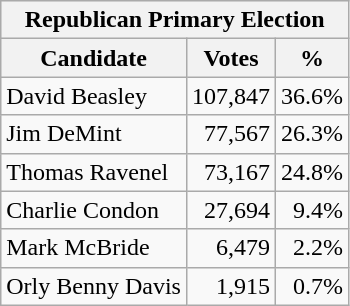<table class=wikitable>
<tr style="background:#e9e9e9;">
<th colspan="3">Republican Primary Election</th>
</tr>
<tr>
<th>Candidate</th>
<th>Votes</th>
<th>%</th>
</tr>
<tr>
<td>David Beasley</td>
<td align=right>107,847</td>
<td align=right>36.6%</td>
</tr>
<tr>
<td>Jim DeMint</td>
<td align=right>77,567</td>
<td align=right>26.3%</td>
</tr>
<tr>
<td>Thomas Ravenel</td>
<td align=right>73,167</td>
<td align=right>24.8%</td>
</tr>
<tr>
<td>Charlie Condon</td>
<td align=right>27,694</td>
<td align=right>9.4%</td>
</tr>
<tr>
<td>Mark McBride</td>
<td align=right>6,479</td>
<td align=right>2.2%</td>
</tr>
<tr>
<td>Orly Benny Davis</td>
<td align=right>1,915</td>
<td align=right>0.7%</td>
</tr>
</table>
